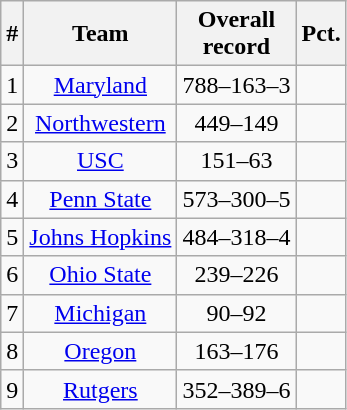<table class="wikitable sortable" style="text-align: center;">
<tr>
<th scope="col">#</th>
<th scope="col">Team</th>
<th scope="col">Overall<br>record</th>
<th scope="col">Pct.</th>
</tr>
<tr>
<td>1</td>
<td><a href='#'>Maryland</a></td>
<td>788–163–3</td>
<td></td>
</tr>
<tr>
<td>2</td>
<td><a href='#'>Northwestern</a></td>
<td>449–149</td>
<td></td>
</tr>
<tr>
<td>3</td>
<td><a href='#'>USC</a></td>
<td>151–63</td>
<td></td>
</tr>
<tr>
<td>4</td>
<td><a href='#'>Penn State</a></td>
<td>573–300–5</td>
<td></td>
</tr>
<tr>
<td>5</td>
<td><a href='#'>Johns Hopkins</a></td>
<td>484–318–4</td>
<td></td>
</tr>
<tr>
<td>6</td>
<td><a href='#'>Ohio State</a></td>
<td>239–226</td>
<td></td>
</tr>
<tr>
<td>7</td>
<td><a href='#'>Michigan</a></td>
<td>90–92</td>
<td></td>
</tr>
<tr>
<td>8</td>
<td><a href='#'>Oregon</a></td>
<td>163–176</td>
<td></td>
</tr>
<tr>
<td>9</td>
<td><a href='#'>Rutgers</a></td>
<td>352–389–6</td>
<td></td>
</tr>
</table>
